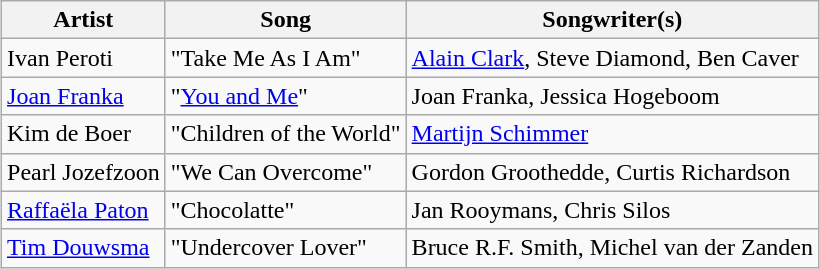<table class="sortable wikitable" style="margin: 1em auto 1em auto; text-align:left">
<tr>
<th>Artist</th>
<th>Song</th>
<th>Songwriter(s)</th>
</tr>
<tr>
<td>Ivan Peroti</td>
<td>"Take Me As I Am"</td>
<td><a href='#'>Alain Clark</a>, Steve Diamond, Ben Caver</td>
</tr>
<tr>
<td><a href='#'>Joan Franka</a></td>
<td>"<a href='#'>You and Me</a>"</td>
<td>Joan Franka, Jessica Hogeboom</td>
</tr>
<tr>
<td>Kim de Boer</td>
<td>"Children of the World"</td>
<td><a href='#'>Martijn Schimmer</a></td>
</tr>
<tr>
<td>Pearl Jozefzoon</td>
<td>"We Can Overcome"</td>
<td>Gordon Groothedde, Curtis Richardson</td>
</tr>
<tr>
<td><a href='#'>Raffaëla Paton</a></td>
<td>"Chocolatte"</td>
<td>Jan Rooymans, Chris Silos</td>
</tr>
<tr>
<td><a href='#'>Tim Douwsma</a></td>
<td>"Undercover Lover"</td>
<td>Bruce R.F. Smith, Michel van der Zanden</td>
</tr>
</table>
